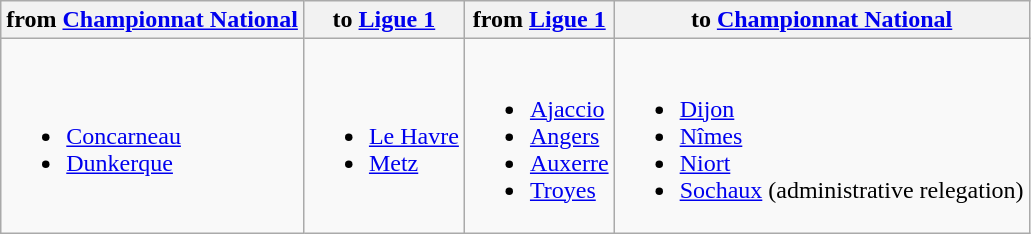<table class="wikitable">
<tr>
<th> from <a href='#'>Championnat National</a></th>
<th> to <a href='#'>Ligue 1</a></th>
<th> from <a href='#'>Ligue 1</a></th>
<th> to <a href='#'>Championnat National</a></th>
</tr>
<tr>
<td><br><ul><li><a href='#'>Concarneau</a></li><li><a href='#'>Dunkerque</a></li></ul></td>
<td><br><ul><li><a href='#'>Le Havre</a></li><li><a href='#'>Metz</a></li></ul></td>
<td><br><ul><li><a href='#'>Ajaccio</a></li><li><a href='#'>Angers</a></li><li><a href='#'>Auxerre</a></li><li><a href='#'>Troyes</a></li></ul></td>
<td><br><ul><li><a href='#'>Dijon</a></li><li><a href='#'>Nîmes</a></li><li><a href='#'>Niort</a></li><li><a href='#'>Sochaux</a> (administrative relegation)</li></ul></td>
</tr>
</table>
